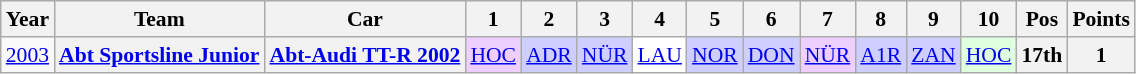<table class="wikitable" border="1" style="text-align:center; font-size:90%;">
<tr>
<th>Year</th>
<th>Team</th>
<th>Car</th>
<th>1</th>
<th>2</th>
<th>3</th>
<th>4</th>
<th>5</th>
<th>6</th>
<th>7</th>
<th>8</th>
<th>9</th>
<th>10</th>
<th>Pos</th>
<th>Points</th>
</tr>
<tr>
<td><a href='#'>2003</a></td>
<th><a href='#'>Abt Sportsline Junior</a></th>
<th><a href='#'>Abt-Audi TT-R 2002</a></th>
<td style="background:#EFCFFF;"><a href='#'>HOC</a><br></td>
<td style="background:#CFCFFF;"><a href='#'>ADR</a><br></td>
<td style="background:#CFCFFF;"><a href='#'>NÜR</a><br></td>
<td style="background:#FFFFFF;"><a href='#'>LAU</a><br></td>
<td style="background:#CFCFFF;"><a href='#'>NOR</a><br></td>
<td style="background:#CFCFFF;"><a href='#'>DON</a><br></td>
<td style="background:#EFCFFF;"><a href='#'>NÜR</a><br></td>
<td style="background:#CFCFFF;"><a href='#'>A1R</a><br></td>
<td style="background:#CFCFFF;"><a href='#'>ZAN</a><br></td>
<td style="background:#DFFFDF;"><a href='#'>HOC</a><br></td>
<th>17th</th>
<th>1</th>
</tr>
</table>
